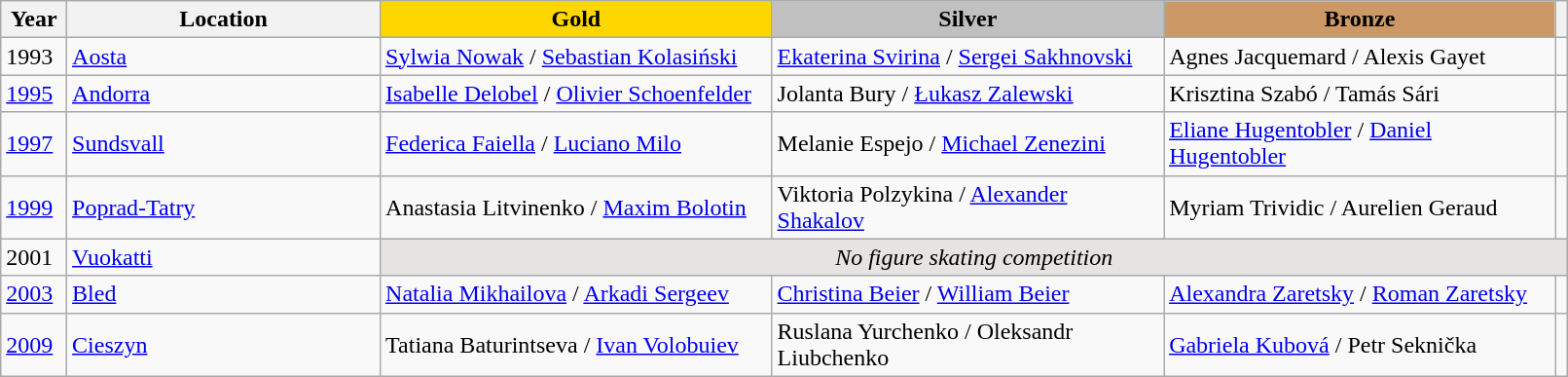<table class="wikitable unsortable" style="text-align:left; width:85%;">
<tr>
<th scope="col" style="text-align:center">Year</th>
<th scope="col" style="text-align:center; width:20%">Location</th>
<td scope="col" style="text-align:center; width:25%; background:gold"><strong>Gold</strong></td>
<td scope="col" style="text-align:center; width:25%; background:silver"><strong>Silver</strong></td>
<td scope="col" style="text-align:center; width:25%; background:#c96"><strong>Bronze</strong></td>
<th scope="col" style="text-align:center"></th>
</tr>
<tr>
<td>1993</td>
<td> <a href='#'>Aosta</a></td>
<td> <a href='#'>Sylwia Nowak</a> / <a href='#'>Sebastian Kolasiński</a></td>
<td> <a href='#'>Ekaterina Svirina</a> / <a href='#'>Sergei Sakhnovski</a></td>
<td> Agnes Jacquemard / Alexis Gayet</td>
<td></td>
</tr>
<tr>
<td><a href='#'>1995</a></td>
<td> <a href='#'>Andorra</a></td>
<td> <a href='#'>Isabelle Delobel</a> / <a href='#'>Olivier Schoenfelder</a></td>
<td> Jolanta Bury / <a href='#'>Łukasz Zalewski</a></td>
<td> Krisztina Szabó / Tamás Sári</td>
<td></td>
</tr>
<tr>
<td><a href='#'>1997</a></td>
<td> <a href='#'>Sundsvall</a></td>
<td> <a href='#'>Federica Faiella</a> / <a href='#'>Luciano Milo</a></td>
<td> Melanie Espejo / <a href='#'>Michael Zenezini</a></td>
<td> <a href='#'>Eliane Hugentobler</a> / <a href='#'>Daniel Hugentobler</a></td>
<td></td>
</tr>
<tr>
<td><a href='#'>1999</a></td>
<td> <a href='#'>Poprad-Tatry</a></td>
<td> Anastasia Litvinenko / <a href='#'>Maxim Bolotin</a></td>
<td> Viktoria Polzykina / <a href='#'>Alexander Shakalov</a></td>
<td> Myriam Trividic / Aurelien Geraud</td>
<td></td>
</tr>
<tr>
<td>2001</td>
<td> <a href='#'>Vuokatti</a></td>
<td colspan="4" align="center" bgcolor="e5e4e2"><em>No figure skating competition</em></td>
</tr>
<tr>
<td><a href='#'>2003</a></td>
<td> <a href='#'>Bled</a></td>
<td> <a href='#'>Natalia Mikhailova</a> / <a href='#'>Arkadi Sergeev</a></td>
<td> <a href='#'>Christina Beier</a> / <a href='#'>William Beier</a></td>
<td> <a href='#'>Alexandra Zaretsky</a> / <a href='#'>Roman Zaretsky</a></td>
<td></td>
</tr>
<tr>
<td><a href='#'>2009</a></td>
<td> <a href='#'>Cieszyn</a></td>
<td> Tatiana Baturintseva / <a href='#'>Ivan Volobuiev</a></td>
<td> Ruslana Yurchenko / Oleksandr Liubchenko</td>
<td> <a href='#'>Gabriela Kubová</a> / Petr Seknička</td>
<td></td>
</tr>
</table>
